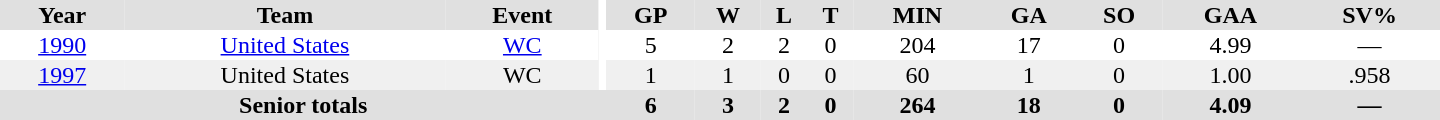<table border="0" cellpadding="1" cellspacing="0" ID="Table3" style="text-align:center; width:60em">
<tr ALIGN="center" bgcolor="#e0e0e0">
<th>Year</th>
<th>Team</th>
<th>Event</th>
<th rowspan="99" bgcolor="#ffffff"></th>
<th>GP</th>
<th>W</th>
<th>L</th>
<th>T</th>
<th>MIN</th>
<th>GA</th>
<th>SO</th>
<th>GAA</th>
<th>SV%</th>
</tr>
<tr>
<td><a href='#'>1990</a></td>
<td><a href='#'>United States</a></td>
<td><a href='#'>WC</a></td>
<td>5</td>
<td>2</td>
<td>2</td>
<td>0</td>
<td>204</td>
<td>17</td>
<td>0</td>
<td>4.99</td>
<td>—</td>
</tr>
<tr bgcolor="#f0f0f0">
<td><a href='#'>1997</a></td>
<td>United States</td>
<td>WC</td>
<td>1</td>
<td>1</td>
<td>0</td>
<td>0</td>
<td>60</td>
<td>1</td>
<td>0</td>
<td>1.00</td>
<td>.958</td>
</tr>
<tr bgcolor="#e0e0e0">
<th colspan=4>Senior totals</th>
<th>6</th>
<th>3</th>
<th>2</th>
<th>0</th>
<th>264</th>
<th>18</th>
<th>0</th>
<th>4.09</th>
<th>—</th>
</tr>
</table>
